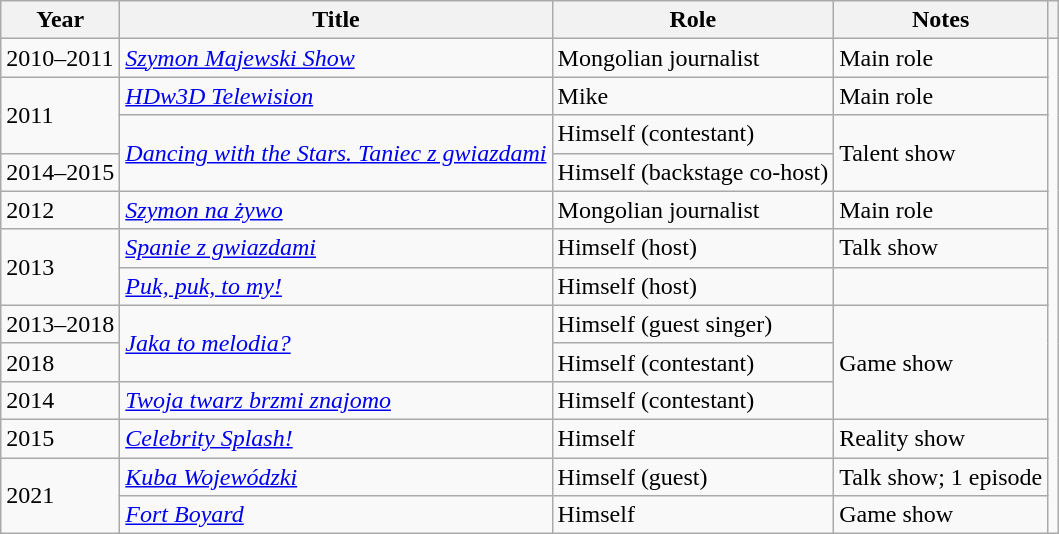<table class="wikitable plainrowheaders sortable">
<tr>
<th scope="col">Year</th>
<th scope="col">Title</th>
<th scope="col">Role</th>
<th scope="col" class="unsortable">Notes</th>
<th scope="col" class="unsortable"></th>
</tr>
<tr>
<td>2010–2011</td>
<td><em><a href='#'>Szymon Majewski Show</a></em></td>
<td>Mongolian journalist</td>
<td>Main role</td>
<td rowspan=20></td>
</tr>
<tr>
<td rowspan=2>2011</td>
<td><em><a href='#'>HDw3D Telewision</a></em></td>
<td>Mike</td>
<td>Main role</td>
</tr>
<tr>
<td rowspan=2><em><a href='#'>Dancing with the Stars. Taniec z gwiazdami</a></em></td>
<td>Himself (contestant)</td>
<td rowspan=2>Talent show</td>
</tr>
<tr>
<td>2014–2015</td>
<td>Himself (backstage co-host)</td>
</tr>
<tr>
<td>2012</td>
<td><em><a href='#'>Szymon na żywo</a></em></td>
<td>Mongolian journalist</td>
<td>Main role</td>
</tr>
<tr>
<td rowspan=2>2013</td>
<td><em><a href='#'>Spanie z gwiazdami</a></em></td>
<td>Himself (host)</td>
<td>Talk show</td>
</tr>
<tr>
<td><em><a href='#'>Puk, puk, to my!</a></em></td>
<td>Himself (host)</td>
<td></td>
</tr>
<tr>
<td>2013–2018</td>
<td rowspan=2><em><a href='#'>Jaka to melodia?</a></em></td>
<td>Himself (guest singer)</td>
<td rowspan=3>Game show</td>
</tr>
<tr>
<td>2018</td>
<td>Himself (contestant)</td>
</tr>
<tr>
<td>2014</td>
<td><em><a href='#'>Twoja twarz brzmi znajomo</a></em></td>
<td>Himself (contestant)</td>
</tr>
<tr>
<td>2015</td>
<td><em><a href='#'>Celebrity Splash!</a></em></td>
<td>Himself</td>
<td>Reality show</td>
</tr>
<tr>
<td rowspan=2>2021</td>
<td><em><a href='#'>Kuba Wojewódzki</a></em></td>
<td>Himself (guest)</td>
<td>Talk show; 1 episode</td>
</tr>
<tr>
<td><em><a href='#'>Fort Boyard</a></em></td>
<td>Himself</td>
<td>Game show</td>
</tr>
</table>
